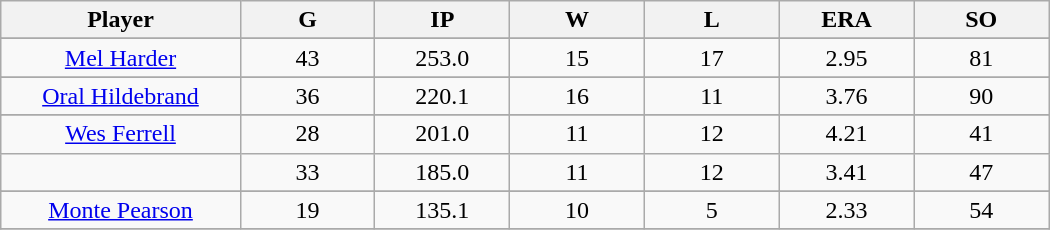<table class="wikitable sortable">
<tr>
<th bgcolor="#DDDDFF" width="16%">Player</th>
<th bgcolor="#DDDDFF" width="9%">G</th>
<th bgcolor="#DDDDFF" width="9%">IP</th>
<th bgcolor="#DDDDFF" width="9%">W</th>
<th bgcolor="#DDDDFF" width="9%">L</th>
<th bgcolor="#DDDDFF" width="9%">ERA</th>
<th bgcolor="#DDDDFF" width="9%">SO</th>
</tr>
<tr>
</tr>
<tr align="center">
<td><a href='#'>Mel Harder</a></td>
<td>43</td>
<td>253.0</td>
<td>15</td>
<td>17</td>
<td>2.95</td>
<td>81</td>
</tr>
<tr>
</tr>
<tr align="center">
<td><a href='#'>Oral Hildebrand</a></td>
<td>36</td>
<td>220.1</td>
<td>16</td>
<td>11</td>
<td>3.76</td>
<td>90</td>
</tr>
<tr>
</tr>
<tr align="center">
<td><a href='#'>Wes Ferrell</a></td>
<td>28</td>
<td>201.0</td>
<td>11</td>
<td>12</td>
<td>4.21</td>
<td>41</td>
</tr>
<tr align="center">
<td></td>
<td>33</td>
<td>185.0</td>
<td>11</td>
<td>12</td>
<td>3.41</td>
<td>47</td>
</tr>
<tr>
</tr>
<tr align="center">
<td><a href='#'>Monte Pearson</a></td>
<td>19</td>
<td>135.1</td>
<td>10</td>
<td>5</td>
<td>2.33</td>
<td>54</td>
</tr>
<tr align="center">
</tr>
</table>
